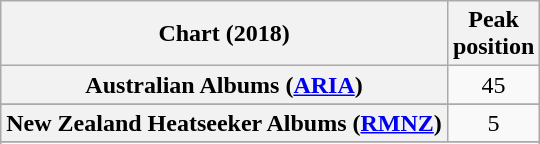<table class="wikitable sortable plainrowheaders" style="text-align:center">
<tr>
<th scope="col">Chart (2018)</th>
<th scope="col">Peak<br> position</th>
</tr>
<tr>
<th scope="row">Australian Albums (<a href='#'>ARIA</a>)</th>
<td>45</td>
</tr>
<tr>
</tr>
<tr>
</tr>
<tr>
</tr>
<tr>
</tr>
<tr>
<th scope="row">New Zealand Heatseeker Albums (<a href='#'>RMNZ</a>)</th>
<td>5</td>
</tr>
<tr>
</tr>
<tr>
</tr>
<tr>
</tr>
<tr>
</tr>
<tr>
</tr>
<tr>
</tr>
<tr>
</tr>
</table>
